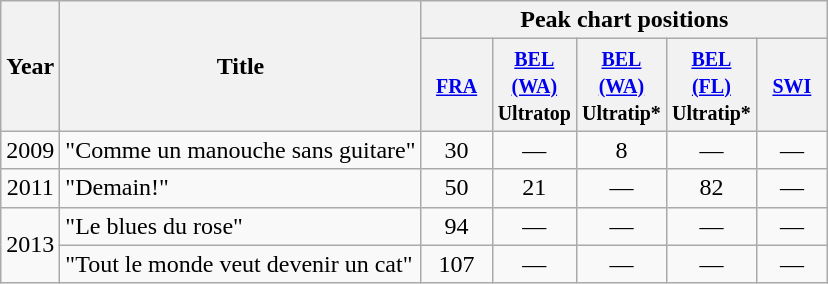<table class="wikitable">
<tr>
<th scope="col" rowspan="2">Year</th>
<th scope="col" rowspan="2">Title</th>
<th scope="col" colspan="5">Peak chart positions</th>
</tr>
<tr>
<th scope="col" width="40"><small><a href='#'>FRA</a></small><br></th>
<th scope="col" width="40"><small><a href='#'>BEL <br>(WA)</a><br>Ultratop</small></th>
<th scope="col" width="40"><small><a href='#'>BEL <br>(WA)</a><br>Ultratip*</small></th>
<th scope="col" width="40"><small><a href='#'>BEL <br>(FL)</a><br>Ultratip*</small></th>
<th scope="col" width="40"><small><a href='#'>SWI</a></small><br></th>
</tr>
<tr>
<td align="center">2009</td>
<td>"Comme un manouche sans guitare"</td>
<td align="center">30</td>
<td align="center">—</td>
<td align="center">8</td>
<td align="center">—</td>
<td align="center">—</td>
</tr>
<tr>
<td align="center">2011</td>
<td>"Demain!"</td>
<td align="center">50</td>
<td align="center">21</td>
<td align="center">—</td>
<td align="center">82</td>
<td align="center">—</td>
</tr>
<tr>
<td align="center" rowspan="2">2013</td>
<td>"Le blues du rose"</td>
<td align="center">94</td>
<td align="center">—</td>
<td align="center">—</td>
<td align="center">—</td>
<td align="center">—</td>
</tr>
<tr>
<td>"Tout le monde veut devenir un cat"</td>
<td align="center">107</td>
<td align="center">—</td>
<td align="center">—</td>
<td align="center">—</td>
<td align="center">—</td>
</tr>
</table>
